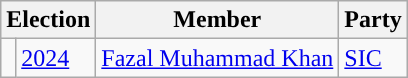<table class="wikitable">
<tr>
<th colspan="2">Election</th>
<th>Member</th>
<th>Party</th>
</tr>
<tr>
<td style="background-color: "></td>
<td><a href='#'>2024</a></td>
<td><a href='#'>Fazal Muhammad Khan</a></td>
<td><a href='#'>SIC</a></td>
</tr>
</table>
